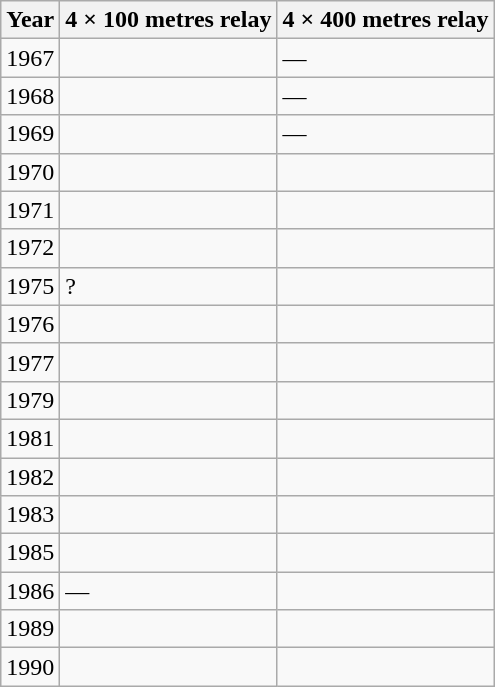<table class=wikitable>
<tr>
<th>Year</th>
<th>4 × 100 metres relay</th>
<th>4 × 400 metres relay</th>
</tr>
<tr>
<td>1967</td>
<td></td>
<td>—</td>
</tr>
<tr>
<td>1968</td>
<td></td>
<td>—</td>
</tr>
<tr>
<td>1969</td>
<td></td>
<td>—</td>
</tr>
<tr>
<td>1970</td>
<td></td>
<td></td>
</tr>
<tr>
<td>1971</td>
<td></td>
<td></td>
</tr>
<tr>
<td>1972</td>
<td></td>
<td></td>
</tr>
<tr>
<td>1975</td>
<td>?</td>
<td></td>
</tr>
<tr>
<td>1976</td>
<td></td>
<td></td>
</tr>
<tr>
<td>1977</td>
<td></td>
<td></td>
</tr>
<tr>
<td>1979</td>
<td></td>
<td></td>
</tr>
<tr>
<td>1981</td>
<td></td>
<td></td>
</tr>
<tr>
<td>1982</td>
<td></td>
<td></td>
</tr>
<tr>
<td>1983</td>
<td></td>
<td></td>
</tr>
<tr>
<td>1985</td>
<td></td>
<td></td>
</tr>
<tr>
<td>1986</td>
<td>—</td>
<td></td>
</tr>
<tr>
<td>1989</td>
<td></td>
<td></td>
</tr>
<tr>
<td>1990</td>
<td></td>
<td></td>
</tr>
</table>
